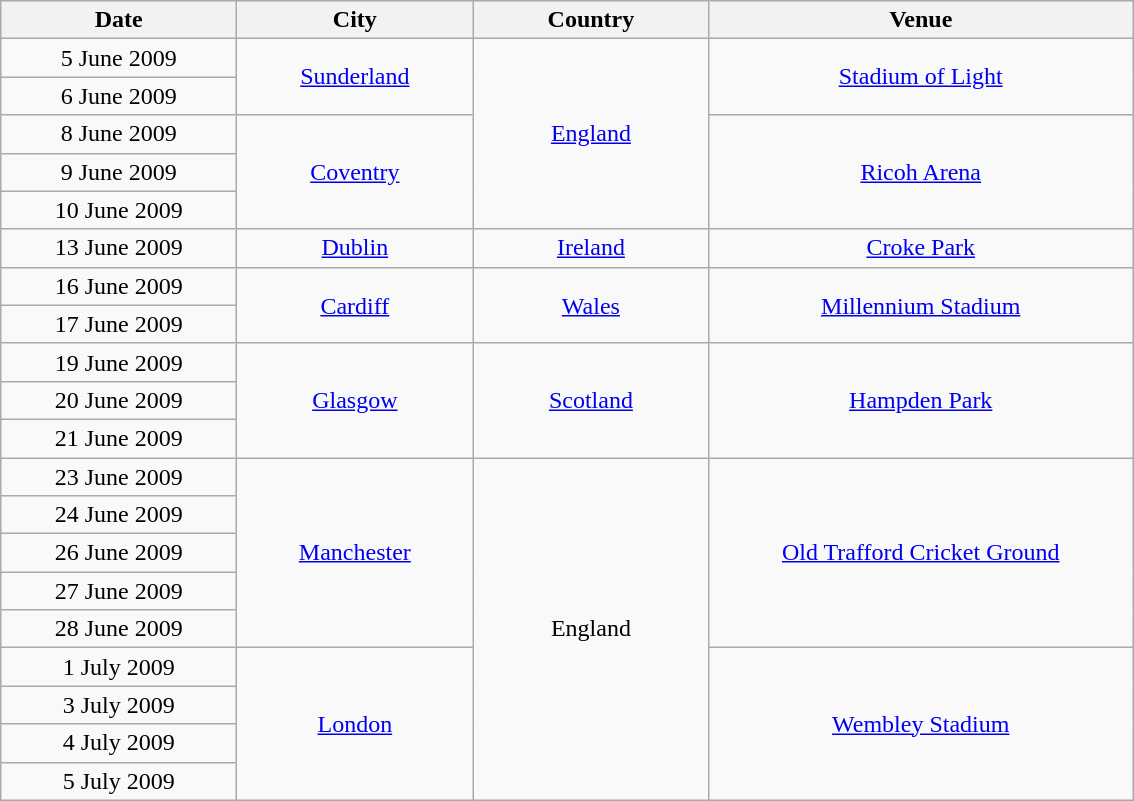<table class="wikitable" style="text-align:center;">
<tr>
<th style="width:150px;">Date</th>
<th style="width:150px;">City</th>
<th style="width:150px;">Country</th>
<th style="width:275px;">Venue</th>
</tr>
<tr>
<td>5 June 2009</td>
<td rowspan="2"><a href='#'>Sunderland</a></td>
<td rowspan="5"><a href='#'>England</a></td>
<td rowspan="2"><a href='#'>Stadium of Light</a></td>
</tr>
<tr>
<td>6 June 2009</td>
</tr>
<tr>
<td>8 June 2009</td>
<td rowspan="3"><a href='#'>Coventry</a></td>
<td rowspan="3"><a href='#'>Ricoh Arena</a></td>
</tr>
<tr>
<td>9 June 2009</td>
</tr>
<tr>
<td>10 June 2009</td>
</tr>
<tr>
<td>13 June 2009</td>
<td><a href='#'>Dublin</a></td>
<td><a href='#'>Ireland</a></td>
<td><a href='#'>Croke Park</a></td>
</tr>
<tr>
<td>16 June 2009</td>
<td rowspan="2"><a href='#'>Cardiff</a></td>
<td rowspan="2"><a href='#'>Wales</a></td>
<td rowspan="2"><a href='#'>Millennium Stadium</a></td>
</tr>
<tr>
<td>17 June 2009</td>
</tr>
<tr>
<td>19 June 2009</td>
<td rowspan="3"><a href='#'>Glasgow</a></td>
<td rowspan="3"><a href='#'>Scotland</a></td>
<td rowspan="3"><a href='#'>Hampden Park</a></td>
</tr>
<tr>
<td>20 June 2009</td>
</tr>
<tr>
<td>21 June 2009</td>
</tr>
<tr>
<td>23 June 2009</td>
<td rowspan="5"><a href='#'>Manchester</a></td>
<td rowspan="9">England</td>
<td rowspan="5"><a href='#'>Old Trafford Cricket Ground</a></td>
</tr>
<tr>
<td>24 June 2009</td>
</tr>
<tr>
<td>26 June 2009</td>
</tr>
<tr>
<td>27 June 2009</td>
</tr>
<tr>
<td>28 June 2009</td>
</tr>
<tr>
<td>1 July 2009</td>
<td rowspan="4"><a href='#'>London</a></td>
<td rowspan="4"><a href='#'>Wembley Stadium</a></td>
</tr>
<tr>
<td>3 July 2009</td>
</tr>
<tr>
<td>4 July 2009</td>
</tr>
<tr>
<td>5 July 2009</td>
</tr>
</table>
